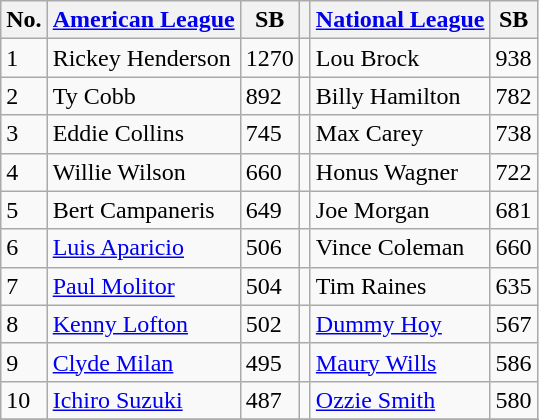<table class="wikitable">
<tr>
<th>No.</th>
<th><a href='#'>American League</a></th>
<th>SB</th>
<th></th>
<th><a href='#'>National League</a></th>
<th>SB</th>
</tr>
<tr>
<td>1</td>
<td>Rickey Henderson</td>
<td>1270</td>
<td></td>
<td>Lou Brock</td>
<td>938</td>
</tr>
<tr>
<td>2</td>
<td>Ty Cobb</td>
<td>892</td>
<td></td>
<td>Billy Hamilton</td>
<td>782</td>
</tr>
<tr>
<td>3</td>
<td>Eddie Collins</td>
<td>745</td>
<td></td>
<td>Max Carey</td>
<td>738</td>
</tr>
<tr>
<td>4</td>
<td>Willie Wilson</td>
<td>660</td>
<td></td>
<td>Honus Wagner</td>
<td>722</td>
</tr>
<tr>
<td>5</td>
<td>Bert Campaneris</td>
<td>649</td>
<td></td>
<td>Joe Morgan</td>
<td>681</td>
</tr>
<tr>
<td>6</td>
<td><a href='#'>Luis Aparicio</a></td>
<td>506</td>
<td></td>
<td>Vince Coleman</td>
<td>660</td>
</tr>
<tr>
<td>7</td>
<td><a href='#'>Paul Molitor</a></td>
<td>504</td>
<td></td>
<td>Tim Raines</td>
<td>635</td>
</tr>
<tr>
<td>8</td>
<td><a href='#'>Kenny Lofton</a></td>
<td>502</td>
<td></td>
<td><a href='#'>Dummy Hoy</a></td>
<td>567</td>
</tr>
<tr>
<td>9</td>
<td><a href='#'>Clyde Milan</a></td>
<td>495</td>
<td></td>
<td><a href='#'>Maury Wills</a></td>
<td>586</td>
</tr>
<tr>
<td>10</td>
<td><a href='#'>Ichiro Suzuki</a></td>
<td>487</td>
<td></td>
<td><a href='#'>Ozzie Smith</a></td>
<td>580</td>
</tr>
<tr>
</tr>
</table>
